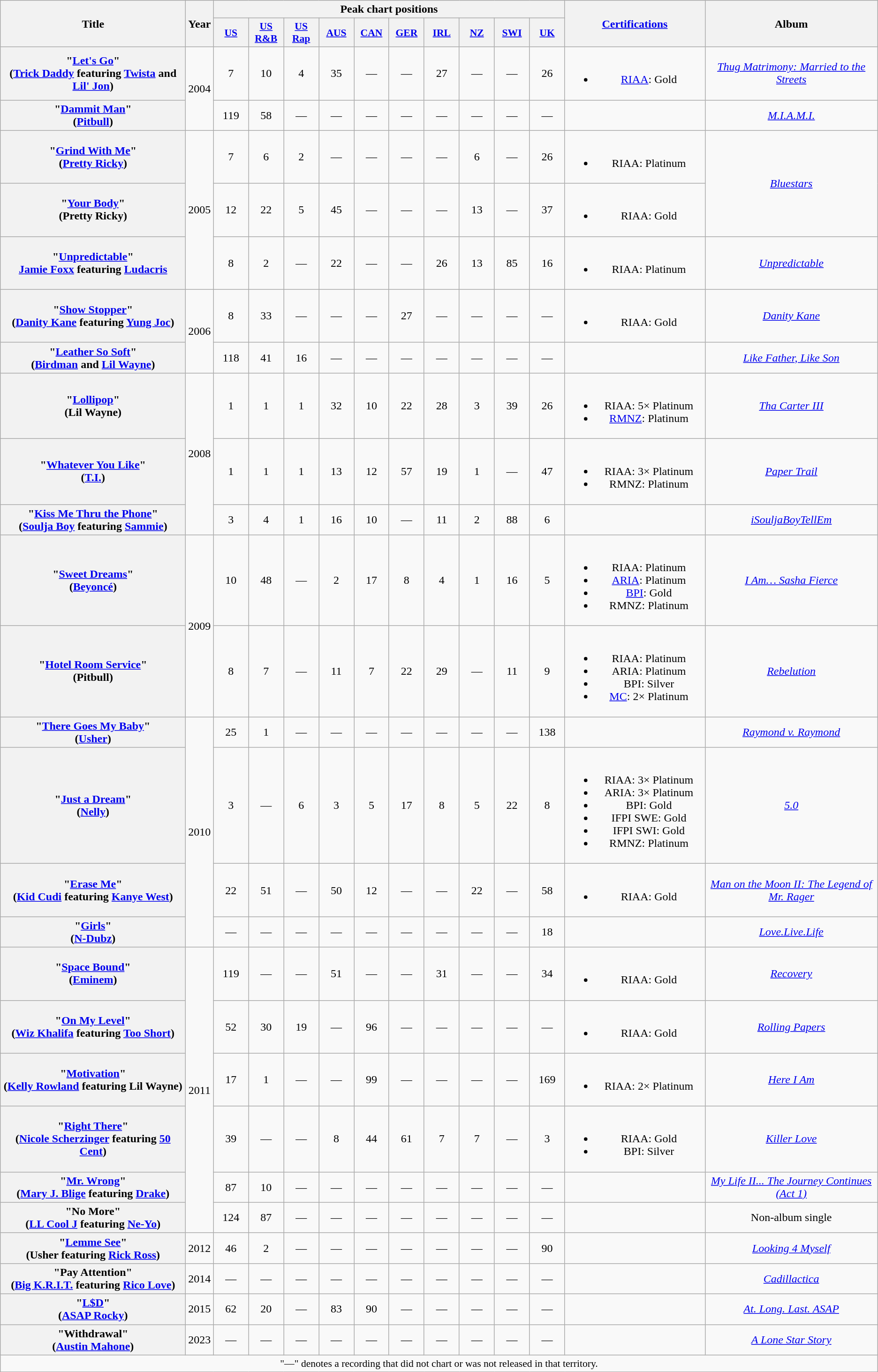<table class="wikitable plainrowheaders" style="text-align:center;">
<tr>
<th scope="col" rowspan="2" style="width:16em;">Title</th>
<th scope="col" rowspan="2">Year</th>
<th scope="col" colspan="10">Peak chart positions</th>
<th scope="col" rowspan="2" style="width:12em;"><a href='#'>Certifications</a></th>
<th scope="col" rowspan="2">Album</th>
</tr>
<tr>
<th scope="col" style="width:3em;font-size:90%;"><a href='#'>US</a></th>
<th scope="col" style="width:3em;font-size:90%;"><a href='#'>US R&B</a></th>
<th scope="col" style="width:3em;font-size:90%;"><a href='#'>US<br>Rap</a></th>
<th scope="col" style="width:3em;font-size:90%;"><a href='#'>AUS</a></th>
<th scope="col" style="width:3em;font-size:90%;"><a href='#'>CAN</a></th>
<th scope="col" style="width:3em;font-size:90%;"><a href='#'>GER</a></th>
<th scope="col" style="width:3em;font-size:90%;"><a href='#'>IRL</a></th>
<th scope="col" style="width:3em;font-size:90%;"><a href='#'>NZ</a></th>
<th scope="col" style="width:3em;font-size:90%;"><a href='#'>SWI</a></th>
<th scope="col" style="width:3em;font-size:90%;"><a href='#'>UK</a></th>
</tr>
<tr>
<th scope="row">"<a href='#'>Let's Go</a>"<br><span>(<a href='#'>Trick Daddy</a> featuring <a href='#'>Twista</a> and <a href='#'>Lil' Jon</a>)</span></th>
<td rowspan="2">2004</td>
<td>7</td>
<td>10</td>
<td>4</td>
<td>35</td>
<td>—</td>
<td>—</td>
<td>27</td>
<td>—</td>
<td>—</td>
<td>26</td>
<td><br><ul><li><a href='#'>RIAA</a>: Gold</li></ul></td>
<td rowspan="1"><em><a href='#'>Thug Matrimony: Married to the Streets</a></em></td>
</tr>
<tr>
<th scope="row">"<a href='#'>Dammit Man</a>" <br><span>(<a href='#'>Pitbull</a>)</span></th>
<td>119</td>
<td>58</td>
<td>—</td>
<td>—</td>
<td>—</td>
<td>—</td>
<td>—</td>
<td>—</td>
<td>—</td>
<td>—</td>
<td></td>
<td><em><a href='#'>M.I.A.M.I.</a></em></td>
</tr>
<tr>
<th scope="row">"<a href='#'>Grind With Me</a>"<br><span>(<a href='#'>Pretty Ricky</a>)</span></th>
<td rowspan="3">2005</td>
<td>7</td>
<td>6</td>
<td>2</td>
<td>—</td>
<td>—</td>
<td>—</td>
<td>—</td>
<td>6</td>
<td>—</td>
<td>26</td>
<td><br><ul><li>RIAA: Platinum</li></ul></td>
<td rowspan="2"><em><a href='#'>Bluestars</a></em></td>
</tr>
<tr>
<th scope="row">"<a href='#'>Your Body</a>"<br><span>(Pretty Ricky)</span></th>
<td>12</td>
<td>22</td>
<td>5</td>
<td>45</td>
<td>—</td>
<td>—</td>
<td>—</td>
<td>13</td>
<td>—</td>
<td>37</td>
<td><br><ul><li>RIAA: Gold</li></ul></td>
</tr>
<tr>
<th scope="row">"<a href='#'>Unpredictable</a>"<br><span><a href='#'>Jamie Foxx</a> featuring <a href='#'>Ludacris</a></span></th>
<td>8</td>
<td>2</td>
<td>—</td>
<td>22</td>
<td>—</td>
<td>—</td>
<td>26</td>
<td>13</td>
<td>85</td>
<td>16</td>
<td><br><ul><li>RIAA: Platinum</li></ul></td>
<td><em><a href='#'>Unpredictable</a></em></td>
</tr>
<tr>
<th scope="row">"<a href='#'>Show Stopper</a>"<br><span>(<a href='#'>Danity Kane</a> featuring <a href='#'>Yung Joc</a>)</span></th>
<td rowspan="2">2006</td>
<td>8</td>
<td>33</td>
<td>—</td>
<td>—</td>
<td>—</td>
<td>27</td>
<td>—</td>
<td>—</td>
<td>—</td>
<td>—</td>
<td><br><ul><li>RIAA: Gold</li></ul></td>
<td rowspan="1"><em><a href='#'>Danity Kane</a></em></td>
</tr>
<tr>
<th scope="row">"<a href='#'>Leather So Soft</a>"<br><span>(<a href='#'>Birdman</a> and <a href='#'>Lil Wayne</a>)</span></th>
<td>118</td>
<td>41</td>
<td>16</td>
<td>—</td>
<td>—</td>
<td>—</td>
<td>—</td>
<td>—</td>
<td>—</td>
<td>—</td>
<td></td>
<td><em><a href='#'>Like Father, Like Son</a></em></td>
</tr>
<tr>
<th scope="row">"<a href='#'>Lollipop</a>"<br><span>(Lil Wayne)</span></th>
<td rowspan="3">2008</td>
<td>1</td>
<td>1</td>
<td>1</td>
<td>32</td>
<td>10</td>
<td>22</td>
<td>28</td>
<td>3</td>
<td>39</td>
<td>26</td>
<td><br><ul><li>RIAA: 5× Platinum</li><li><a href='#'>RMNZ</a>: Platinum</li></ul></td>
<td><em><a href='#'>Tha Carter III</a></em></td>
</tr>
<tr>
<th scope="row">"<a href='#'>Whatever You Like</a>"<br><span>(<a href='#'>T.I.</a>)</span></th>
<td>1</td>
<td>1</td>
<td>1</td>
<td>13</td>
<td>12</td>
<td>57</td>
<td>19</td>
<td>1</td>
<td>—</td>
<td>47</td>
<td><br><ul><li>RIAA: 3× Platinum</li><li>RMNZ: Platinum</li></ul></td>
<td><em><a href='#'>Paper Trail</a></em></td>
</tr>
<tr>
<th scope="row">"<a href='#'>Kiss Me Thru the Phone</a>"<br><span>(<a href='#'>Soulja Boy</a> featuring <a href='#'>Sammie</a>)</span></th>
<td>3</td>
<td>4</td>
<td>1</td>
<td>16</td>
<td>10</td>
<td>—</td>
<td>11</td>
<td>2</td>
<td>88</td>
<td>6</td>
<td></td>
<td rowspan="1"><em><a href='#'>iSouljaBoyTellEm</a></em></td>
</tr>
<tr>
<th scope="row">"<a href='#'>Sweet Dreams</a>"<br><span>(<a href='#'>Beyoncé</a>)</span></th>
<td rowspan="2">2009</td>
<td>10</td>
<td>48</td>
<td>—</td>
<td>2</td>
<td>17</td>
<td>8</td>
<td>4</td>
<td>1</td>
<td>16</td>
<td>5</td>
<td><br><ul><li>RIAA: Platinum</li><li><a href='#'>ARIA</a>: Platinum</li><li><a href='#'>BPI</a>: Gold</li><li>RMNZ: Platinum</li></ul></td>
<td><em><a href='#'>I Am… Sasha Fierce</a></em></td>
</tr>
<tr>
<th scope="row">"<a href='#'>Hotel Room Service</a>"<br><span>(Pitbull)</span></th>
<td>8</td>
<td>7</td>
<td>—</td>
<td>11</td>
<td>7</td>
<td>22</td>
<td>29</td>
<td>—</td>
<td>11</td>
<td>9</td>
<td><br><ul><li>RIAA: Platinum</li><li>ARIA: Platinum</li><li>BPI: Silver</li><li><a href='#'>MC</a>: 2× Platinum</li></ul></td>
<td><em><a href='#'>Rebelution</a></em></td>
</tr>
<tr>
<th scope="row">"<a href='#'>There Goes My Baby</a>"<br><span>(<a href='#'>Usher</a>)</span></th>
<td rowspan="4">2010</td>
<td>25</td>
<td>1</td>
<td>—</td>
<td>—</td>
<td>—</td>
<td>—</td>
<td>—</td>
<td>—</td>
<td>—</td>
<td>138</td>
<td></td>
<td><em><a href='#'>Raymond v. Raymond</a></em></td>
</tr>
<tr>
<th scope="row">"<a href='#'>Just a Dream</a>"<br><span>(<a href='#'>Nelly</a>)</span></th>
<td>3</td>
<td>—</td>
<td>6</td>
<td>3</td>
<td>5</td>
<td>17</td>
<td>8</td>
<td>5</td>
<td>22</td>
<td>8</td>
<td><br><ul><li>RIAA: 3× Platinum</li><li>ARIA: 3× Platinum</li><li>BPI: Gold</li><li>IFPI SWE: Gold</li><li>IFPI SWI: Gold</li><li>RMNZ: Platinum</li></ul></td>
<td><em><a href='#'>5.0</a></em></td>
</tr>
<tr>
<th scope="row">"<a href='#'>Erase Me</a>"<br><span>(<a href='#'>Kid Cudi</a> featuring <a href='#'>Kanye West</a>)</span></th>
<td>22</td>
<td>51</td>
<td>—</td>
<td>50</td>
<td>12</td>
<td>—</td>
<td>—</td>
<td>22</td>
<td>—</td>
<td>58</td>
<td><br><ul><li>RIAA: Gold</li></ul></td>
<td><em><a href='#'>Man on the Moon II: The Legend of Mr. Rager</a></em></td>
</tr>
<tr>
<th scope="row">"<a href='#'>Girls</a>"<br><span>(<a href='#'>N-Dubz</a>)</span></th>
<td>—</td>
<td>—</td>
<td>—</td>
<td>—</td>
<td>—</td>
<td>—</td>
<td>—</td>
<td>—</td>
<td>—</td>
<td>18</td>
<td></td>
<td><em><a href='#'>Love.Live.Life</a></em></td>
</tr>
<tr>
<th scope="row">"<a href='#'>Space Bound</a>"<br><span>(<a href='#'>Eminem</a>)</span></th>
<td rowspan="6">2011</td>
<td>119</td>
<td>—</td>
<td>—</td>
<td>51</td>
<td>—</td>
<td>—</td>
<td>31</td>
<td>—</td>
<td>—</td>
<td>34</td>
<td><br><ul><li>RIAA: Gold</li></ul></td>
<td><em><a href='#'>Recovery</a></em></td>
</tr>
<tr>
<th scope="row">"<a href='#'>On My Level</a>"<br><span>(<a href='#'>Wiz Khalifa</a> featuring <a href='#'>Too Short</a>)</span></th>
<td>52</td>
<td>30</td>
<td>19</td>
<td>—</td>
<td>96</td>
<td>—</td>
<td>—</td>
<td>—</td>
<td>—</td>
<td>—</td>
<td><br><ul><li>RIAA: Gold</li></ul></td>
<td rowspan="1"><em><a href='#'>Rolling Papers</a></em></td>
</tr>
<tr>
<th scope="row">"<a href='#'>Motivation</a>"<br><span>(<a href='#'>Kelly Rowland</a> featuring Lil Wayne)</span></th>
<td>17</td>
<td>1</td>
<td>—</td>
<td>—</td>
<td>99</td>
<td>—</td>
<td>—</td>
<td>—</td>
<td>—</td>
<td>169</td>
<td><br><ul><li>RIAA: 2× Platinum</li></ul></td>
<td><em><a href='#'>Here I Am</a></em></td>
</tr>
<tr>
<th scope="row">"<a href='#'>Right There</a>"<br><span>(<a href='#'>Nicole Scherzinger</a> featuring <a href='#'>50 Cent</a>)</span></th>
<td>39</td>
<td>—</td>
<td>—</td>
<td>8</td>
<td>44</td>
<td>61</td>
<td>7</td>
<td>7</td>
<td>—</td>
<td>3</td>
<td><br><ul><li>RIAA: Gold</li><li>BPI: Silver</li></ul></td>
<td><em><a href='#'>Killer Love</a></em></td>
</tr>
<tr>
<th scope="row">"<a href='#'>Mr. Wrong</a>"<br><span>(<a href='#'>Mary J. Blige</a> featuring <a href='#'>Drake</a>)</span></th>
<td>87</td>
<td>10</td>
<td>—</td>
<td>—</td>
<td>—</td>
<td>—</td>
<td>—</td>
<td>—</td>
<td>—</td>
<td>—</td>
<td></td>
<td><em><a href='#'>My Life II... The Journey Continues (Act 1)</a></em></td>
</tr>
<tr>
<th scope="row">"No More"<br><span>(<a href='#'>LL Cool J</a> featuring <a href='#'>Ne-Yo</a>)</span></th>
<td>124</td>
<td>87</td>
<td>—</td>
<td>—</td>
<td>—</td>
<td>—</td>
<td>—</td>
<td>—</td>
<td>—</td>
<td>—</td>
<td></td>
<td>Non-album single</td>
</tr>
<tr>
<th scope="row">"<a href='#'>Lemme See</a>"<br><span>(Usher featuring <a href='#'>Rick Ross</a>)</span></th>
<td rowspan="1">2012</td>
<td>46</td>
<td>2</td>
<td>—</td>
<td>—</td>
<td>—</td>
<td>—</td>
<td>—</td>
<td>—</td>
<td>—</td>
<td>90</td>
<td></td>
<td><em><a href='#'>Looking 4 Myself</a></em></td>
</tr>
<tr>
<th scope="row">"Pay Attention"<br><span>(<a href='#'>Big K.R.I.T.</a> featuring <a href='#'>Rico Love</a>)</span></th>
<td rowspan="1">2014</td>
<td>—</td>
<td>—</td>
<td>—</td>
<td>—</td>
<td>—</td>
<td>—</td>
<td>—</td>
<td>—</td>
<td>—</td>
<td>—</td>
<td></td>
<td><em><a href='#'>Cadillactica</a></em></td>
</tr>
<tr>
<th scope="row">"<a href='#'>L$D</a>" <br><span>(<a href='#'>ASAP Rocky</a>)</span></th>
<td rowspan="1">2015</td>
<td>62</td>
<td>20</td>
<td>—</td>
<td>83</td>
<td>90</td>
<td>—</td>
<td>—</td>
<td>—</td>
<td>—</td>
<td>—</td>
<td></td>
<td><em><a href='#'>At. Long. Last. ASAP</a></em></td>
</tr>
<tr>
<th scope="row">"Withdrawal"<br><span>(<a href='#'>Austin Mahone</a>)</span></th>
<td>2023</td>
<td>—</td>
<td>—</td>
<td>—</td>
<td>—</td>
<td>—</td>
<td>—</td>
<td>—</td>
<td>—</td>
<td>—</td>
<td>—</td>
<td></td>
<td><em><a href='#'>A Lone Star Story</a></em></td>
</tr>
<tr>
<td colspan="14" style="font-size:90%">"—" denotes a recording that did not chart or was not released in that territory.</td>
</tr>
</table>
